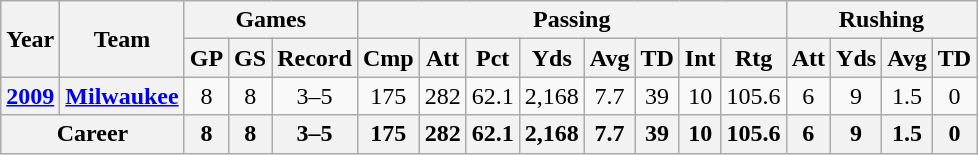<table class="wikitable" style="text-align:center;">
<tr>
<th rowspan="2">Year</th>
<th rowspan="2">Team</th>
<th colspan="3">Games</th>
<th colspan="8">Passing</th>
<th colspan="4">Rushing</th>
</tr>
<tr>
<th>GP</th>
<th>GS</th>
<th>Record</th>
<th>Cmp</th>
<th>Att</th>
<th>Pct</th>
<th>Yds</th>
<th>Avg</th>
<th>TD</th>
<th>Int</th>
<th>Rtg</th>
<th>Att</th>
<th>Yds</th>
<th>Avg</th>
<th>TD</th>
</tr>
<tr>
<th><a href='#'>2009</a></th>
<th><a href='#'>Milwaukee</a></th>
<td>8</td>
<td>8</td>
<td>3–5</td>
<td>175</td>
<td>282</td>
<td>62.1</td>
<td>2,168</td>
<td>7.7</td>
<td>39</td>
<td>10</td>
<td>105.6</td>
<td>6</td>
<td>9</td>
<td>1.5</td>
<td>0</td>
</tr>
<tr>
<th colspan="2">Career</th>
<th>8</th>
<th>8</th>
<th>3–5</th>
<th>175</th>
<th>282</th>
<th>62.1</th>
<th>2,168</th>
<th>7.7</th>
<th>39</th>
<th>10</th>
<th>105.6</th>
<th>6</th>
<th>9</th>
<th>1.5</th>
<th>0</th>
</tr>
</table>
